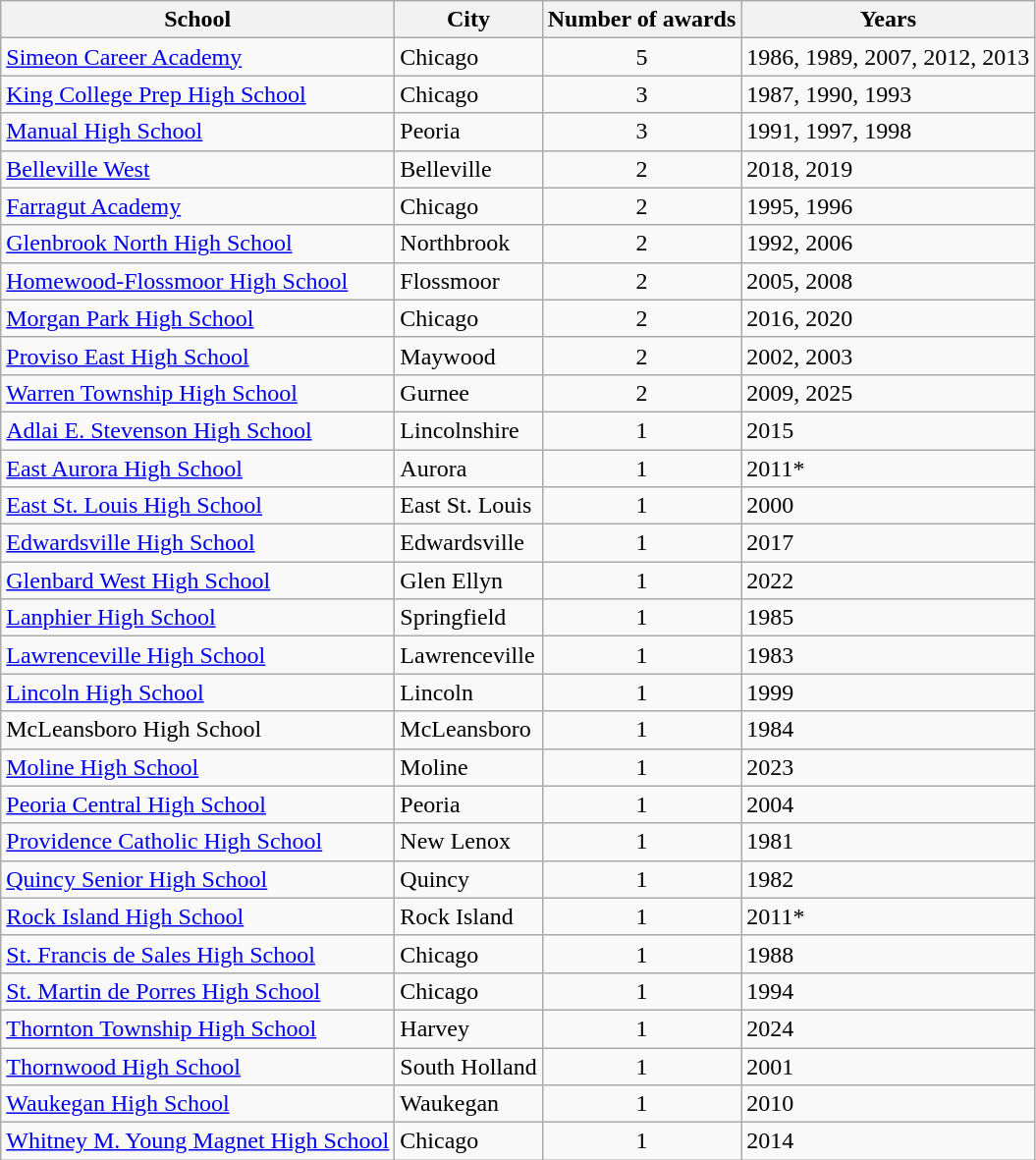<table class="wikitable sortable">
<tr>
<th>School</th>
<th>City</th>
<th>Number of awards</th>
<th>Years</th>
</tr>
<tr>
<td><a href='#'>Simeon Career Academy</a></td>
<td>Chicago</td>
<td style="text-align:center;">5</td>
<td>1986, 1989, 2007, 2012, 2013</td>
</tr>
<tr>
<td><a href='#'>King College Prep High School</a></td>
<td>Chicago</td>
<td style="text-align:center;">3</td>
<td>1987, 1990, 1993</td>
</tr>
<tr>
<td><a href='#'>Manual High School</a></td>
<td>Peoria</td>
<td style="text-align:center;">3</td>
<td>1991, 1997, 1998</td>
</tr>
<tr>
<td><a href='#'>Belleville West</a></td>
<td>Belleville</td>
<td style="text-align:center;">2</td>
<td>2018, 2019</td>
</tr>
<tr>
<td><a href='#'>Farragut Academy</a></td>
<td>Chicago</td>
<td style="text-align:center;">2</td>
<td>1995, 1996</td>
</tr>
<tr>
<td><a href='#'>Glenbrook North High School</a></td>
<td>Northbrook</td>
<td style="text-align:center;">2</td>
<td>1992, 2006</td>
</tr>
<tr>
<td><a href='#'>Homewood-Flossmoor High School</a></td>
<td>Flossmoor</td>
<td style="text-align:center;">2</td>
<td>2005, 2008</td>
</tr>
<tr>
<td><a href='#'>Morgan Park High School</a></td>
<td>Chicago</td>
<td style="text-align:center;">2</td>
<td>2016, 2020</td>
</tr>
<tr>
<td><a href='#'>Proviso East High School</a></td>
<td>Maywood</td>
<td style="text-align:center;">2</td>
<td>2002, 2003</td>
</tr>
<tr>
<td><a href='#'>Warren Township High School</a></td>
<td>Gurnee</td>
<td style="text-align:center;">2</td>
<td>2009, 2025</td>
</tr>
<tr>
<td><a href='#'>Adlai E. Stevenson High School</a></td>
<td>Lincolnshire</td>
<td style="text-align:center;">1</td>
<td>2015</td>
</tr>
<tr>
<td><a href='#'>East Aurora High School</a></td>
<td>Aurora</td>
<td style="text-align:center;">1</td>
<td>2011*</td>
</tr>
<tr>
<td><a href='#'>East St. Louis High School</a></td>
<td>East St. Louis</td>
<td style="text-align:center;">1</td>
<td>2000</td>
</tr>
<tr>
<td><a href='#'>Edwardsville High School</a></td>
<td>Edwardsville</td>
<td style="text-align:center;">1</td>
<td>2017</td>
</tr>
<tr>
<td><a href='#'>Glenbard West High School</a></td>
<td>Glen Ellyn</td>
<td style="text-align:center;">1</td>
<td>2022</td>
</tr>
<tr>
<td><a href='#'>Lanphier High School</a></td>
<td>Springfield</td>
<td style="text-align:center;">1</td>
<td>1985</td>
</tr>
<tr>
<td><a href='#'>Lawrenceville High School</a></td>
<td>Lawrenceville</td>
<td style="text-align:center;">1</td>
<td>1983</td>
</tr>
<tr>
<td><a href='#'>Lincoln High School</a></td>
<td>Lincoln</td>
<td style="text-align:center;">1</td>
<td>1999</td>
</tr>
<tr>
<td>McLeansboro High School</td>
<td>McLeansboro</td>
<td style="text-align:center;">1</td>
<td>1984</td>
</tr>
<tr>
<td><a href='#'>Moline High School</a></td>
<td>Moline</td>
<td style="text-align:center;">1</td>
<td>2023</td>
</tr>
<tr>
<td><a href='#'>Peoria Central High School</a></td>
<td>Peoria</td>
<td style="text-align:center;">1</td>
<td>2004</td>
</tr>
<tr>
<td><a href='#'>Providence Catholic High School</a></td>
<td>New Lenox</td>
<td style="text-align:center;">1</td>
<td>1981</td>
</tr>
<tr>
<td><a href='#'>Quincy Senior High School</a></td>
<td>Quincy</td>
<td style="text-align:center;">1</td>
<td>1982</td>
</tr>
<tr>
<td><a href='#'>Rock Island High School</a></td>
<td>Rock Island</td>
<td style="text-align:center;">1</td>
<td>2011*</td>
</tr>
<tr>
<td><a href='#'>St. Francis de Sales High School</a></td>
<td>Chicago</td>
<td style="text-align:center;">1</td>
<td>1988</td>
</tr>
<tr>
<td><a href='#'>St. Martin de Porres High School</a></td>
<td>Chicago</td>
<td style="text-align:center;">1</td>
<td>1994</td>
</tr>
<tr>
<td><a href='#'>Thornton Township High School</a></td>
<td>Harvey</td>
<td style="text-align:center;">1</td>
<td>2024</td>
</tr>
<tr>
<td><a href='#'>Thornwood High School</a></td>
<td>South Holland</td>
<td style="text-align:center;">1</td>
<td>2001</td>
</tr>
<tr>
<td><a href='#'>Waukegan High School</a></td>
<td>Waukegan</td>
<td style="text-align:center;">1</td>
<td>2010</td>
</tr>
<tr>
<td><a href='#'>Whitney M. Young Magnet High School</a></td>
<td>Chicago</td>
<td style="text-align:center;">1</td>
<td>2014</td>
</tr>
</table>
